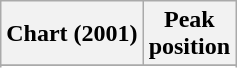<table class="wikitable sortable plainrowheaders">
<tr>
<th>Chart (2001)</th>
<th>Peak<br>position</th>
</tr>
<tr>
</tr>
<tr>
</tr>
<tr>
</tr>
<tr>
</tr>
<tr>
</tr>
<tr>
</tr>
<tr>
</tr>
<tr>
</tr>
<tr>
</tr>
<tr>
</tr>
<tr>
</tr>
<tr>
</tr>
<tr>
</tr>
</table>
